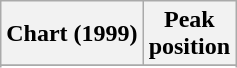<table class="wikitable plainrowheaders" style="text-align:center">
<tr>
<th scope="col">Chart (1999)</th>
<th scope="col">Peak<br> position</th>
</tr>
<tr>
</tr>
<tr>
</tr>
<tr>
</tr>
</table>
